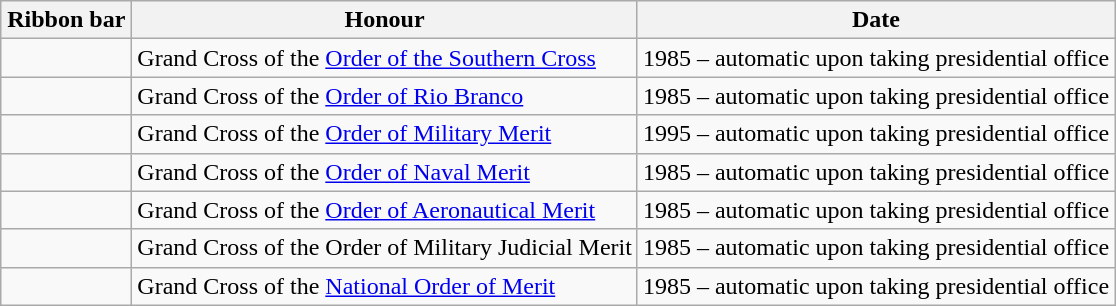<table class="wikitable">
<tr>
<th style="width:80px;">Ribbon bar</th>
<th>Honour</th>
<th>Date</th>
</tr>
<tr>
<td></td>
<td>Grand Cross of the <a href='#'>Order of the Southern Cross</a></td>
<td>1985 – automatic upon taking presidential office</td>
</tr>
<tr>
<td></td>
<td>Grand Cross of the <a href='#'>Order of Rio Branco</a></td>
<td>1985 – automatic upon taking presidential office</td>
</tr>
<tr>
<td></td>
<td>Grand Cross of the <a href='#'>Order of Military Merit</a></td>
<td>1995 – automatic upon taking presidential office</td>
</tr>
<tr>
<td></td>
<td>Grand Cross of the <a href='#'>Order of Naval Merit</a></td>
<td>1985 – automatic upon taking presidential office</td>
</tr>
<tr>
<td></td>
<td>Grand Cross of the <a href='#'>Order of Aeronautical Merit</a></td>
<td>1985 – automatic upon taking presidential office</td>
</tr>
<tr>
<td></td>
<td>Grand Cross of the Order of Military Judicial Merit</td>
<td>1985 – automatic upon taking presidential office</td>
</tr>
<tr>
<td></td>
<td>Grand Cross of the <a href='#'>National Order of Merit</a></td>
<td>1985 – automatic upon taking presidential office</td>
</tr>
</table>
